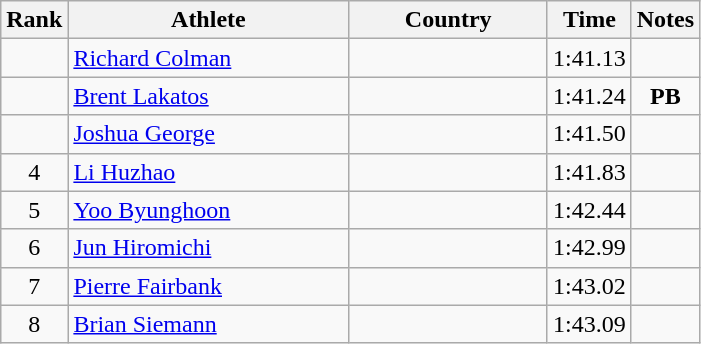<table class="wikitable sortable" style="text-align:center">
<tr>
<th>Rank</th>
<th style="width:180px">Athlete</th>
<th style="width:125px">Country</th>
<th>Time</th>
<th>Notes</th>
</tr>
<tr>
<td></td>
<td style="text-align:left;"><a href='#'>Richard Colman</a></td>
<td style="text-align:left;"></td>
<td>1:41.13</td>
<td></td>
</tr>
<tr>
<td></td>
<td style="text-align:left;"><a href='#'>Brent Lakatos</a></td>
<td style="text-align:left;"></td>
<td>1:41.24</td>
<td><strong>PB</strong></td>
</tr>
<tr>
<td></td>
<td style="text-align:left;"><a href='#'>Joshua George</a></td>
<td style="text-align:left;"></td>
<td>1:41.50</td>
<td></td>
</tr>
<tr>
<td>4</td>
<td style="text-align:left;"><a href='#'>Li Huzhao</a></td>
<td style="text-align:left;"></td>
<td>1:41.83</td>
<td></td>
</tr>
<tr>
<td>5</td>
<td style="text-align:left;"><a href='#'>Yoo Byunghoon</a></td>
<td style="text-align:left;"></td>
<td>1:42.44</td>
<td></td>
</tr>
<tr>
<td>6</td>
<td style="text-align:left;"><a href='#'>Jun Hiromichi</a></td>
<td style="text-align:left;"></td>
<td>1:42.99</td>
<td></td>
</tr>
<tr>
<td>7</td>
<td style="text-align:left;"><a href='#'>Pierre Fairbank</a></td>
<td style="text-align:left;"></td>
<td>1:43.02</td>
<td></td>
</tr>
<tr>
<td>8</td>
<td style="text-align:left;"><a href='#'>Brian Siemann</a></td>
<td style="text-align:left;"></td>
<td>1:43.09</td>
<td></td>
</tr>
</table>
